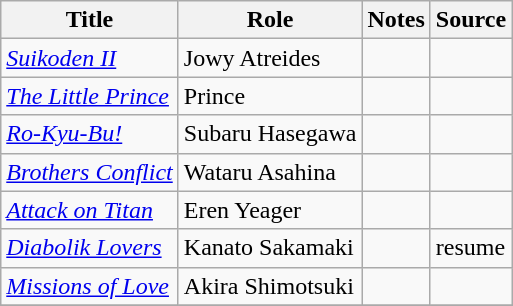<table class="wikitable sortable plainrowheaders">
<tr>
<th>Title</th>
<th>Role</th>
<th class="unsortable">Notes</th>
<th class="unsortable">Source</th>
</tr>
<tr>
<td><em><a href='#'>Suikoden II</a></em></td>
<td>Jowy Atreides</td>
<td></td>
<td></td>
</tr>
<tr>
<td><em><a href='#'>The Little Prince</a></em></td>
<td>Prince</td>
<td></td>
<td></td>
</tr>
<tr>
<td><em><a href='#'>Ro-Kyu-Bu!</a></em></td>
<td>Subaru Hasegawa</td>
<td></td>
<td></td>
</tr>
<tr>
<td><em><a href='#'>Brothers Conflict</a></em></td>
<td>Wataru Asahina</td>
<td></td>
<td></td>
</tr>
<tr>
<td><em><a href='#'>Attack on Titan</a></em></td>
<td>Eren Yeager</td>
<td></td>
<td></td>
</tr>
<tr>
<td><em><a href='#'>Diabolik Lovers</a></em></td>
<td>Kanato Sakamaki</td>
<td></td>
<td>resume</td>
</tr>
<tr>
<td><em><a href='#'>Missions of Love</a></em></td>
<td>Akira Shimotsuki</td>
<td></td>
<td></td>
</tr>
<tr>
</tr>
</table>
